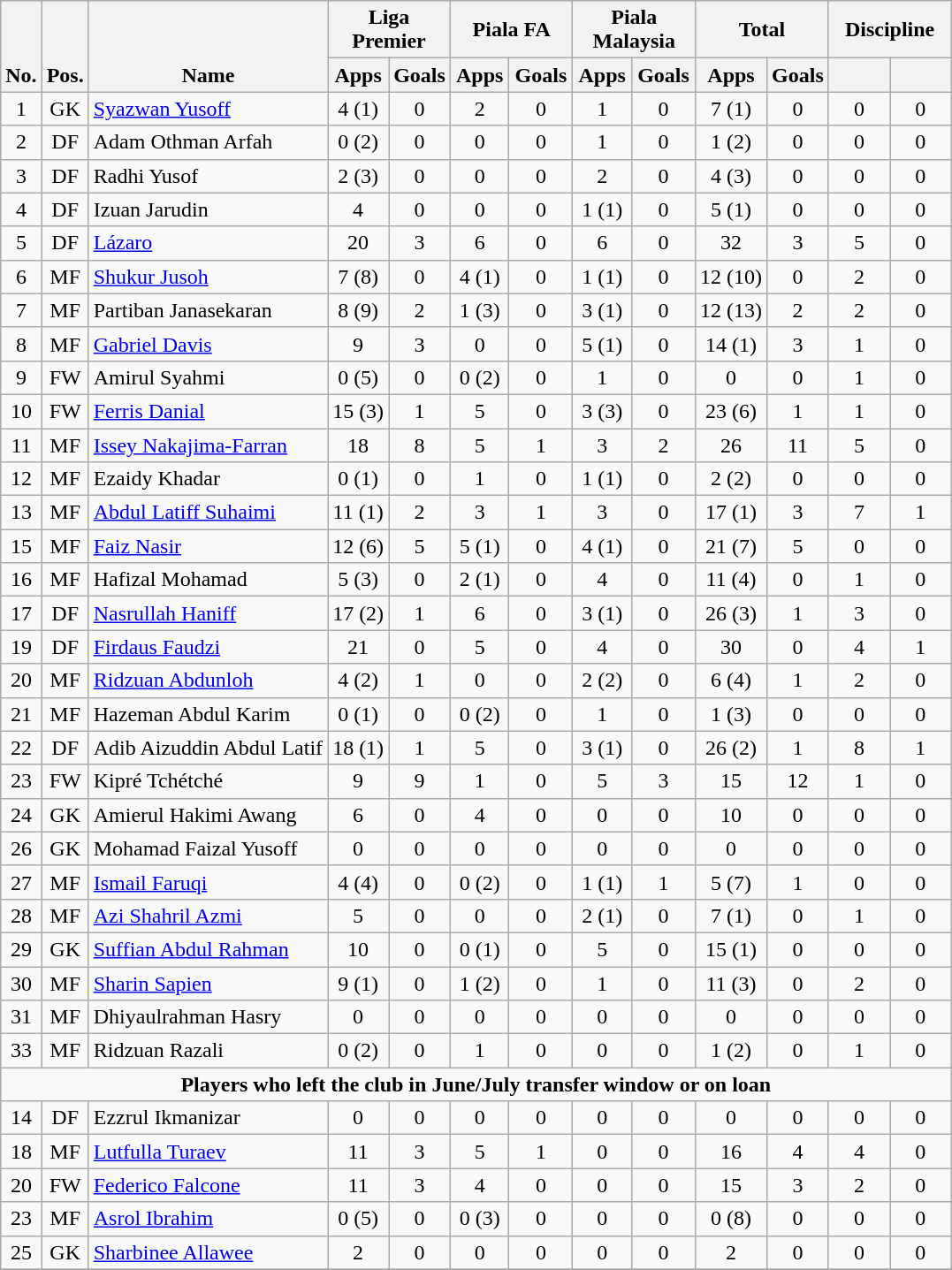<table class="wikitable" style="text-align:center">
<tr>
<th rowspan="2" style="vertical-align:bottom;">No.</th>
<th rowspan="2" style="vertical-align:bottom;">Pos.</th>
<th rowspan="2" style="vertical-align:bottom;">Name</th>
<th colspan="2" style="width:85px;">Liga Premier</th>
<th colspan="2" style="width:85px;">Piala FA</th>
<th colspan="2" style="width:85px;">Piala Malaysia</th>
<th colspan="2" style="width:85px;">Total</th>
<th colspan="2" style="width:85px;">Discipline</th>
</tr>
<tr>
<th>Apps</th>
<th>Goals</th>
<th>Apps</th>
<th>Goals</th>
<th>Apps</th>
<th>Goals</th>
<th>Apps</th>
<th>Goals</th>
<th></th>
<th></th>
</tr>
<tr>
<td>1</td>
<td>GK</td>
<td align="left"> <a href='#'>Syazwan Yusoff</a></td>
<td>4 (1)</td>
<td>0</td>
<td>2</td>
<td>0</td>
<td>1</td>
<td>0</td>
<td>7 (1)</td>
<td>0</td>
<td>0</td>
<td>0</td>
</tr>
<tr>
<td>2</td>
<td>DF</td>
<td align="left"> Adam Othman Arfah</td>
<td>0 (2)</td>
<td>0</td>
<td>0</td>
<td>0</td>
<td>1</td>
<td>0</td>
<td>1 (2)</td>
<td>0</td>
<td>0</td>
<td>0</td>
</tr>
<tr>
<td>3</td>
<td>DF</td>
<td align="left"> Radhi Yusof</td>
<td>2 (3)</td>
<td>0</td>
<td>0</td>
<td>0</td>
<td>2</td>
<td>0</td>
<td>4 (3)</td>
<td>0</td>
<td>0</td>
<td>0</td>
</tr>
<tr>
<td>4</td>
<td>DF</td>
<td align="left"> Izuan Jarudin</td>
<td>4</td>
<td>0</td>
<td>0</td>
<td>0</td>
<td>1 (1)</td>
<td>0</td>
<td>5 (1)</td>
<td>0</td>
<td>0</td>
<td>0</td>
</tr>
<tr>
<td>5</td>
<td>DF</td>
<td align="left"> <a href='#'>Lázaro</a></td>
<td>20</td>
<td>3</td>
<td>6</td>
<td>0</td>
<td>6</td>
<td>0</td>
<td>32</td>
<td>3</td>
<td>5</td>
<td>0</td>
</tr>
<tr>
<td>6</td>
<td>MF</td>
<td align="left"> <a href='#'>Shukur Jusoh</a></td>
<td>7 (8)</td>
<td>0</td>
<td>4 (1)</td>
<td>0</td>
<td>1 (1)</td>
<td>0</td>
<td>12 (10)</td>
<td>0</td>
<td>2</td>
<td>0</td>
</tr>
<tr>
<td>7</td>
<td>MF</td>
<td align="left"> Partiban Janasekaran</td>
<td>8 (9)</td>
<td>2</td>
<td>1 (3)</td>
<td>0</td>
<td>3 (1)</td>
<td>0</td>
<td>12 (13)</td>
<td>2</td>
<td>2</td>
<td>0</td>
</tr>
<tr>
<td>8</td>
<td>MF</td>
<td align="left"> <a href='#'>Gabriel Davis</a></td>
<td>9</td>
<td>3</td>
<td>0</td>
<td>0</td>
<td>5 (1)</td>
<td>0</td>
<td>14 (1)</td>
<td>3</td>
<td>1</td>
<td>0</td>
</tr>
<tr>
<td>9</td>
<td>FW</td>
<td align="left"> Amirul Syahmi</td>
<td>0 (5)</td>
<td>0</td>
<td>0 (2)</td>
<td>0</td>
<td>1</td>
<td>0</td>
<td>0</td>
<td>0</td>
<td>1</td>
<td>0</td>
</tr>
<tr>
<td>10</td>
<td>FW</td>
<td align="left"> <a href='#'>Ferris Danial</a></td>
<td>15 (3)</td>
<td>1</td>
<td>5</td>
<td>0</td>
<td>3 (3)</td>
<td>0</td>
<td>23 (6)</td>
<td>1</td>
<td>1</td>
<td>0</td>
</tr>
<tr>
<td>11</td>
<td>MF</td>
<td align="left"> <a href='#'>Issey Nakajima-Farran</a></td>
<td>18</td>
<td>8</td>
<td>5</td>
<td>1</td>
<td>3</td>
<td>2</td>
<td>26</td>
<td>11</td>
<td>5</td>
<td>0</td>
</tr>
<tr>
<td>12</td>
<td>MF</td>
<td align="left"> Ezaidy Khadar</td>
<td>0 (1)</td>
<td>0</td>
<td>1</td>
<td>0</td>
<td>1 (1)</td>
<td>0</td>
<td>2 (2)</td>
<td>0</td>
<td>0</td>
<td>0</td>
</tr>
<tr>
<td>13</td>
<td>MF</td>
<td align="left"> <a href='#'>Abdul Latiff Suhaimi</a></td>
<td>11 (1)</td>
<td>2</td>
<td>3</td>
<td>1</td>
<td>3</td>
<td>0</td>
<td>17 (1)</td>
<td>3</td>
<td>7</td>
<td>1</td>
</tr>
<tr>
<td>15</td>
<td>MF</td>
<td align="left"> <a href='#'>Faiz Nasir</a></td>
<td>12 (6)</td>
<td>5</td>
<td>5 (1)</td>
<td>0</td>
<td>4 (1)</td>
<td>0</td>
<td>21 (7)</td>
<td>5</td>
<td>0</td>
<td>0</td>
</tr>
<tr>
<td>16</td>
<td>MF</td>
<td align="left"> Hafizal Mohamad</td>
<td>5 (3)</td>
<td>0</td>
<td>2 (1)</td>
<td>0</td>
<td>4</td>
<td>0</td>
<td>11 (4)</td>
<td>0</td>
<td>1</td>
<td>0</td>
</tr>
<tr>
<td>17</td>
<td>DF</td>
<td align="left"> <a href='#'>Nasrullah Haniff</a></td>
<td>17 (2)</td>
<td>1</td>
<td>6</td>
<td>0</td>
<td>3 (1)</td>
<td>0</td>
<td>26 (3)</td>
<td>1</td>
<td>3</td>
<td>0</td>
</tr>
<tr>
<td>19</td>
<td>DF</td>
<td align="left"> <a href='#'>Firdaus Faudzi</a></td>
<td>21</td>
<td>0</td>
<td>5</td>
<td>0</td>
<td>4</td>
<td>0</td>
<td>30</td>
<td>0</td>
<td>4</td>
<td>1</td>
</tr>
<tr>
<td>20</td>
<td>MF</td>
<td align="left"> <a href='#'>Ridzuan Abdunloh</a></td>
<td>4 (2)</td>
<td>1</td>
<td>0</td>
<td>0</td>
<td>2 (2)</td>
<td>0</td>
<td>6 (4)</td>
<td>1</td>
<td>2</td>
<td>0</td>
</tr>
<tr>
<td>21</td>
<td>MF</td>
<td align="left"> Hazeman Abdul Karim</td>
<td>0 (1)</td>
<td>0</td>
<td>0 (2)</td>
<td>0</td>
<td>1</td>
<td>0</td>
<td>1 (3)</td>
<td>0</td>
<td>0</td>
<td>0</td>
</tr>
<tr>
<td>22</td>
<td>DF</td>
<td align="left"> Adib Aizuddin Abdul Latif</td>
<td>18 (1)</td>
<td>1</td>
<td>5</td>
<td>0</td>
<td>3 (1)</td>
<td>0</td>
<td>26 (2)</td>
<td>1</td>
<td>8</td>
<td>1</td>
</tr>
<tr>
<td>23</td>
<td>FW</td>
<td align="left"> Kipré Tchétché</td>
<td>9</td>
<td>9</td>
<td>1</td>
<td>0</td>
<td>5</td>
<td>3</td>
<td>15</td>
<td>12</td>
<td>1</td>
<td>0</td>
</tr>
<tr>
<td>24</td>
<td>GK</td>
<td align="left"> Amierul Hakimi Awang</td>
<td>6</td>
<td>0</td>
<td>4</td>
<td>0</td>
<td>0</td>
<td>0</td>
<td>10</td>
<td>0</td>
<td>0</td>
<td>0</td>
</tr>
<tr>
<td>26</td>
<td>GK</td>
<td align="left"> Mohamad Faizal Yusoff</td>
<td>0</td>
<td>0</td>
<td>0</td>
<td>0</td>
<td>0</td>
<td>0</td>
<td>0</td>
<td>0</td>
<td>0</td>
<td>0</td>
</tr>
<tr>
<td>27</td>
<td>MF</td>
<td align="left"> <a href='#'>Ismail Faruqi</a></td>
<td>4 (4)</td>
<td>0</td>
<td>0 (2)</td>
<td>0</td>
<td>1 (1)</td>
<td>1</td>
<td>5 (7)</td>
<td>1</td>
<td>0</td>
<td>0</td>
</tr>
<tr>
<td>28</td>
<td>MF</td>
<td align="left"> <a href='#'>Azi Shahril Azmi</a></td>
<td>5</td>
<td>0</td>
<td>0</td>
<td>0</td>
<td>2 (1)</td>
<td>0</td>
<td>7 (1)</td>
<td>0</td>
<td>1</td>
<td>0</td>
</tr>
<tr>
<td>29</td>
<td>GK</td>
<td align="left"> <a href='#'>Suffian Abdul Rahman</a></td>
<td>10</td>
<td>0</td>
<td>0 (1)</td>
<td>0</td>
<td>5</td>
<td>0</td>
<td>15 (1)</td>
<td>0</td>
<td>0</td>
<td>0</td>
</tr>
<tr>
<td>30</td>
<td>MF</td>
<td align="left"> <a href='#'>Sharin Sapien</a></td>
<td>9 (1)</td>
<td>0</td>
<td>1 (2)</td>
<td>0</td>
<td>1</td>
<td>0</td>
<td>11 (3)</td>
<td>0</td>
<td>2</td>
<td>0</td>
</tr>
<tr>
<td>31</td>
<td>MF</td>
<td align="left"> Dhiyaulrahman Hasry</td>
<td>0</td>
<td>0</td>
<td>0</td>
<td>0</td>
<td>0</td>
<td>0</td>
<td>0</td>
<td>0</td>
<td>0</td>
<td>0</td>
</tr>
<tr>
<td>33</td>
<td>MF</td>
<td align="left"> Ridzuan Razali</td>
<td>0 (2)</td>
<td>0</td>
<td>1</td>
<td>0</td>
<td>0</td>
<td>0</td>
<td>1 (2)</td>
<td>0</td>
<td>1</td>
<td>0</td>
</tr>
<tr>
<td colspan="17"><strong>Players who left the club in June/July transfer window or on loan</strong></td>
</tr>
<tr>
<td>14</td>
<td>DF</td>
<td align="left"> Ezzrul Ikmanizar</td>
<td>0</td>
<td>0</td>
<td>0</td>
<td>0</td>
<td>0</td>
<td>0</td>
<td>0</td>
<td>0</td>
<td>0</td>
<td>0</td>
</tr>
<tr>
<td>18</td>
<td>MF</td>
<td align="left"> <a href='#'>Lutfulla Turaev</a></td>
<td>11</td>
<td>3</td>
<td>5</td>
<td>1</td>
<td>0</td>
<td>0</td>
<td>16</td>
<td>4</td>
<td>4</td>
<td>0</td>
</tr>
<tr>
<td>20</td>
<td>FW</td>
<td align="left"> <a href='#'>Federico Falcone</a></td>
<td>11</td>
<td>3</td>
<td>4</td>
<td>0</td>
<td>0</td>
<td>0</td>
<td>15</td>
<td>3</td>
<td>2</td>
<td>0</td>
</tr>
<tr>
<td>23</td>
<td>MF</td>
<td align="left"> <a href='#'>Asrol Ibrahim</a></td>
<td>0 (5)</td>
<td>0</td>
<td>0 (3)</td>
<td>0</td>
<td>0</td>
<td>0</td>
<td>0 (8)</td>
<td>0</td>
<td>0</td>
<td>0</td>
</tr>
<tr>
<td>25</td>
<td>GK</td>
<td align="left"> <a href='#'>Sharbinee Allawee</a></td>
<td>2</td>
<td>0</td>
<td>0</td>
<td>0</td>
<td>0</td>
<td>0</td>
<td>2</td>
<td>0</td>
<td>0</td>
<td>0</td>
</tr>
<tr>
</tr>
</table>
